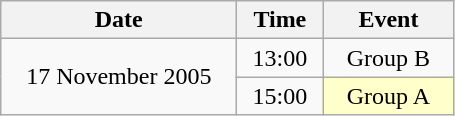<table class = "wikitable" style="text-align:center;">
<tr>
<th width=150>Date</th>
<th width=50>Time</th>
<th width=80>Event</th>
</tr>
<tr>
<td rowspan=2>17 November 2005</td>
<td>13:00</td>
<td>Group B</td>
</tr>
<tr>
<td>15:00</td>
<td bgcolor=ffffcc>Group A</td>
</tr>
</table>
